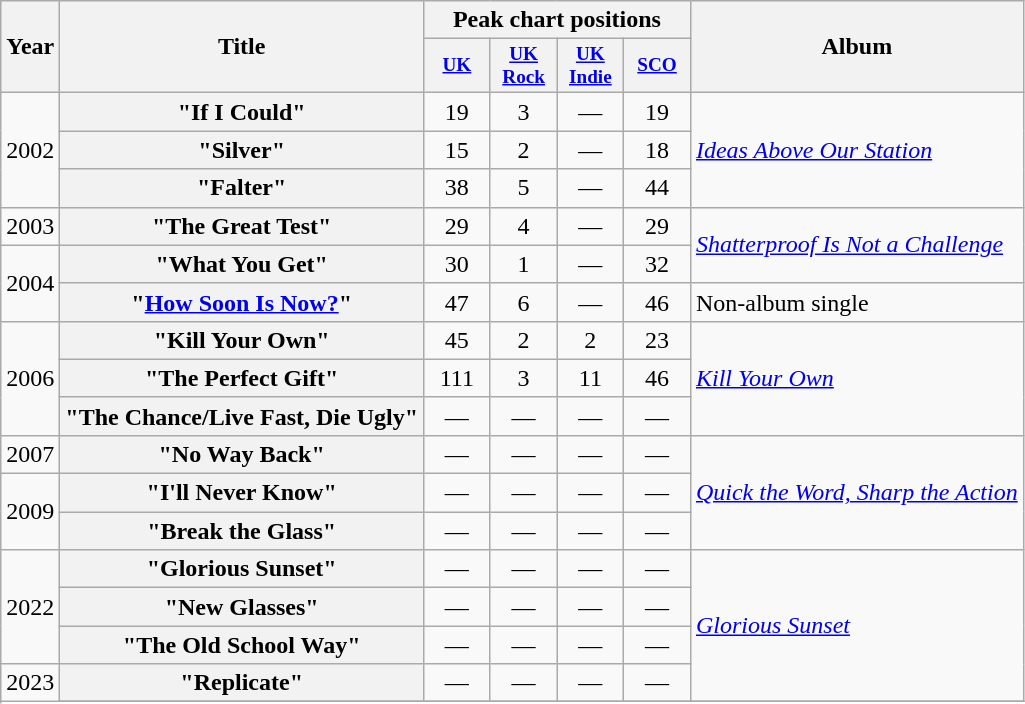<table class="wikitable plainrowheaders" style="text-align:left;">
<tr>
<th scope="col" rowspan="2">Year</th>
<th scope="col" rowspan="2">Title</th>
<th scope="col" colspan="4">Peak chart positions</th>
<th scope="col" rowspan="2">Album</th>
</tr>
<tr>
<th scope="col" style="width:3em;font-size:80%;"><a href='#'>UK</a></th>
<th scope="col" style="width:3em;font-size:80%;"><a href='#'>UK<br>Rock</a></th>
<th scope="col" style="width:3em;font-size:80%;"><a href='#'>UK<br>Indie</a></th>
<th scope="col" style="width:3em;font-size:80%;"><a href='#'>SCO</a></th>
</tr>
<tr>
<td rowspan="3">2002</td>
<th scope="row">"If I Could"</th>
<td style="text-align:center;">19</td>
<td style="text-align:center;">3</td>
<td style="text-align:center;">—</td>
<td style="text-align:center;">19</td>
<td rowspan="3"><em><a href='#'>Ideas Above Our Station</a></em></td>
</tr>
<tr>
<th scope="row">"Silver"</th>
<td style="text-align:center;">15</td>
<td style="text-align:center;">2</td>
<td style="text-align:center;">—</td>
<td style="text-align:center;">18</td>
</tr>
<tr>
<th scope="row">"Falter"</th>
<td style="text-align:center;">38</td>
<td style="text-align:center;">5</td>
<td style="text-align:center;">—</td>
<td style="text-align:center;">44</td>
</tr>
<tr>
<td rowspan="1">2003</td>
<th scope="row">"The Great Test"</th>
<td style="text-align:center;">29</td>
<td style="text-align:center;">4</td>
<td style="text-align:center;">—</td>
<td style="text-align:center;">29</td>
<td rowspan="2"><em><a href='#'>Shatterproof Is Not a Challenge</a></em></td>
</tr>
<tr>
<td rowspan="2">2004</td>
<th scope="row">"What You Get"</th>
<td style="text-align:center;">30</td>
<td style="text-align:center;">1</td>
<td style="text-align:center;">—</td>
<td style="text-align:center;">32</td>
</tr>
<tr>
<th scope="row">"<a href='#'>How Soon Is Now?</a>"</th>
<td style="text-align:center;">47</td>
<td style="text-align:center;">6</td>
<td style="text-align:center;">—</td>
<td style="text-align:center;">46</td>
<td rowspan="1">Non-album single</td>
</tr>
<tr>
<td rowspan="3">2006</td>
<th scope="row">"Kill Your Own"</th>
<td style="text-align:center;">45</td>
<td style="text-align:center;">2</td>
<td style="text-align:center;">2</td>
<td style="text-align:center;">23</td>
<td rowspan="3"><em><a href='#'>Kill Your Own</a></em></td>
</tr>
<tr>
<th scope="row">"The Perfect Gift"</th>
<td style="text-align:center;">111</td>
<td style="text-align:center;">3</td>
<td style="text-align:center;">11</td>
<td style="text-align:center;">46</td>
</tr>
<tr>
<th scope="row">"The Chance/Live Fast, Die Ugly"</th>
<td style="text-align:center;">—</td>
<td style="text-align:center;">—</td>
<td style="text-align:center;">—</td>
<td style="text-align:center;">—</td>
</tr>
<tr>
<td rowspan="1">2007</td>
<th scope="row">"No Way Back"</th>
<td style="text-align:center;">—</td>
<td style="text-align:center;">—</td>
<td style="text-align:center;">—</td>
<td style="text-align:center;">—</td>
<td rowspan="3"><em><a href='#'>Quick the Word, Sharp the Action</a></em></td>
</tr>
<tr>
<td rowspan="2">2009</td>
<th scope="row">"I'll Never Know"</th>
<td style="text-align:center;">—</td>
<td style="text-align:center;">—</td>
<td style="text-align:center;">—</td>
<td style="text-align:center;">—</td>
</tr>
<tr>
<th scope="row">"Break the Glass"</th>
<td style="text-align:center;">—</td>
<td style="text-align:center;">—</td>
<td style="text-align:center;">—</td>
<td style="text-align:center;">—</td>
</tr>
<tr>
<td rowspan="3">2022</td>
<th scope="row">"Glorious Sunset"</th>
<td style="text-align:center;">—</td>
<td style="text-align:center;">—</td>
<td style="text-align:center;">—</td>
<td style="text-align:center;">—</td>
<td rowspan="4"><em><a href='#'>Glorious Sunset</a></em></td>
</tr>
<tr>
<th scope="row">"New Glasses"</th>
<td style="text-align:center;">—</td>
<td style="text-align:center;">—</td>
<td style="text-align:center;">—</td>
<td style="text-align:center;">—</td>
</tr>
<tr>
<th scope="row">"The Old School Way"</th>
<td style="text-align:center;">—</td>
<td style="text-align:center;">—</td>
<td style="text-align:center;">—</td>
<td style="text-align:center;">—</td>
</tr>
<tr>
<td rowspan="2">2023</td>
<th scope="row">"Replicate"</th>
<td style="text-align:center;">—</td>
<td style="text-align:center;">—</td>
<td style="text-align:center;">—</td>
<td style="text-align:center;">—</td>
</tr>
<tr>
</tr>
</table>
